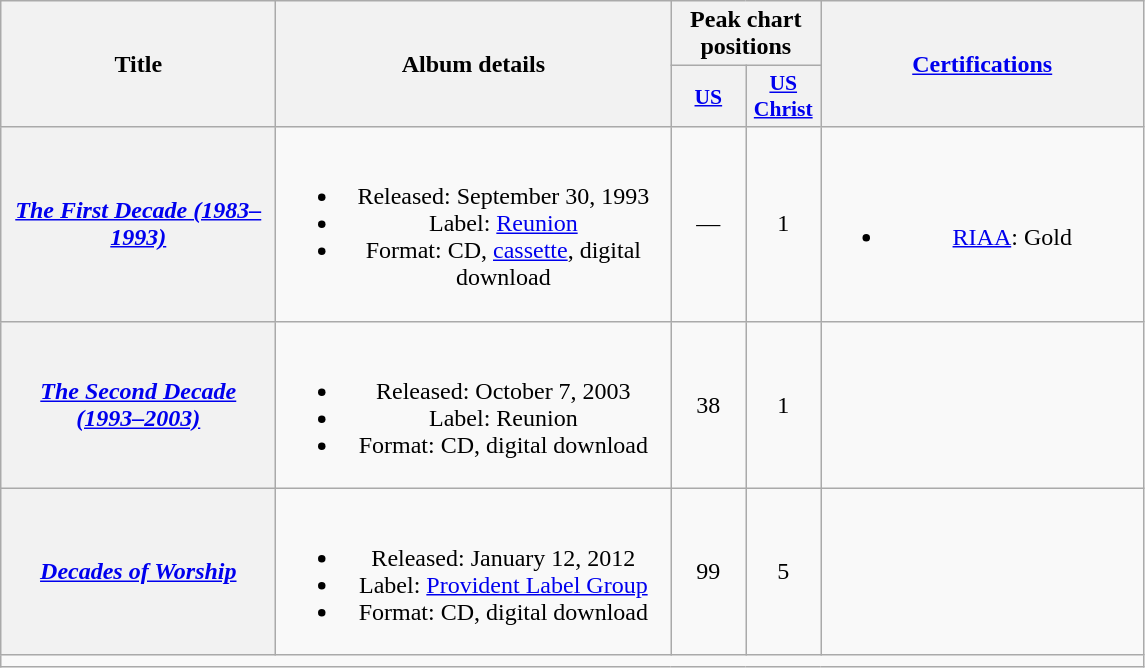<table class="wikitable plainrowheaders" style="text-align:center;">
<tr>
<th scope="col" rowspan="2" style="width:11em;">Title</th>
<th scope="col" rowspan="2" style="width:16em;">Album details</th>
<th scope="col" colspan="2">Peak chart positions</th>
<th scope="col" rowspan="2" style="width:13em;"><a href='#'>Certifications</a></th>
</tr>
<tr>
<th style="width:3em; font-size:90%"><a href='#'>US</a><br></th>
<th style="width:3em; font-size:90%"><a href='#'>US<br>Christ</a><br></th>
</tr>
<tr>
<th scope="row"><em><a href='#'>The First Decade (1983–1993)</a></em></th>
<td><br><ul><li>Released: September 30, 1993</li><li>Label: <a href='#'>Reunion</a></li><li>Format: CD, <a href='#'>cassette</a>, digital download</li></ul></td>
<td>—</td>
<td>1</td>
<td><br><ul><li><a href='#'>RIAA</a>: Gold</li></ul></td>
</tr>
<tr>
<th scope="row"><em><a href='#'>The Second Decade (1993–2003)</a></em></th>
<td><br><ul><li>Released: October 7, 2003</li><li>Label: Reunion</li><li>Format: CD, digital download</li></ul></td>
<td>38</td>
<td>1</td>
<td></td>
</tr>
<tr>
<th scope="row"><em><a href='#'>Decades of Worship</a></em></th>
<td><br><ul><li>Released: January 12, 2012</li><li>Label: <a href='#'>Provident Label Group</a></li><li>Format: CD, digital download</li></ul></td>
<td>99</td>
<td>5</td>
<td></td>
</tr>
<tr>
<td style="text-align:center;" colspan="10"></td>
</tr>
</table>
